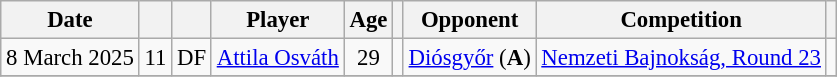<table class="wikitable sortable" style="text-align:center; font-size:95%;">
<tr>
<th>Date</th>
<th></th>
<th></th>
<th>Player</th>
<th>Age</th>
<th></th>
<th>Opponent</th>
<th>Competition</th>
<th class="unsortable"></th>
</tr>
<tr>
<td data-sort-value="1">8 March 2025</td>
<td>11</td>
<td>DF</td>
<td style="text-align:left;" data-sort-value="Osvath"> <a href='#'>Attila Osváth</a></td>
<td>29</td>
<td></td>
<td style="text-align:left;"><a href='#'>Diósgyőr</a> (<strong>A</strong>)</td>
<td style="text-align:left;"><a href='#'>Nemzeti Bajnokság, Round 23</a></td>
<td></td>
</tr>
<tr>
</tr>
</table>
